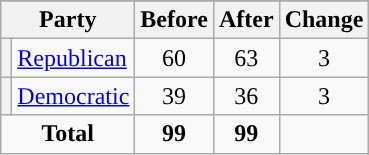<table class="wikitable" style="text-align:center;">
<tr>
</tr>
<tr>
<th colspan=2>Party</th>
<th>Before</th>
<th>After</th>
<th>Change</th>
</tr>
<tr>
<th style="background-color:"></th>
<td style="text-align:left;"><a href='#'>Republican</a></td>
<td>60</td>
<td>63</td>
<td> 3</td>
</tr>
<tr>
<th style="background-color:"></th>
<td style="text-align:left;"><a href='#'>Democratic</a></td>
<td>39</td>
<td>36</td>
<td> 3</td>
</tr>
<tr>
<td colspan=2><strong>Total</strong></td>
<td><strong>99</strong></td>
<td><strong>99</strong></td>
<td></td>
</tr>
</table>
